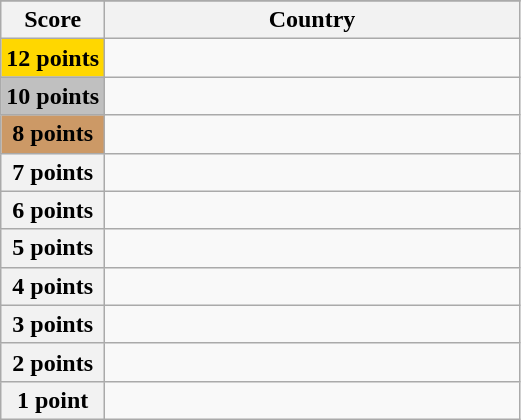<table class="wikitable">
<tr>
</tr>
<tr>
<th scope="col" width="20%">Score</th>
<th scope="col">Country</th>
</tr>
<tr>
<th scope="row" style="background:gold">12 points</th>
<td></td>
</tr>
<tr>
<th scope="row" style="background:silver">10 points</th>
<td></td>
</tr>
<tr>
<th scope="row" style="background:#CC9966">8 points</th>
<td></td>
</tr>
<tr>
<th scope="row">7 points</th>
<td></td>
</tr>
<tr>
<th scope="row">6 points</th>
<td></td>
</tr>
<tr>
<th scope="row">5 points</th>
<td></td>
</tr>
<tr>
<th scope="row">4 points</th>
<td></td>
</tr>
<tr>
<th scope="row">3 points</th>
<td></td>
</tr>
<tr>
<th scope="row">2 points</th>
<td></td>
</tr>
<tr>
<th scope="row">1 point</th>
<td></td>
</tr>
</table>
